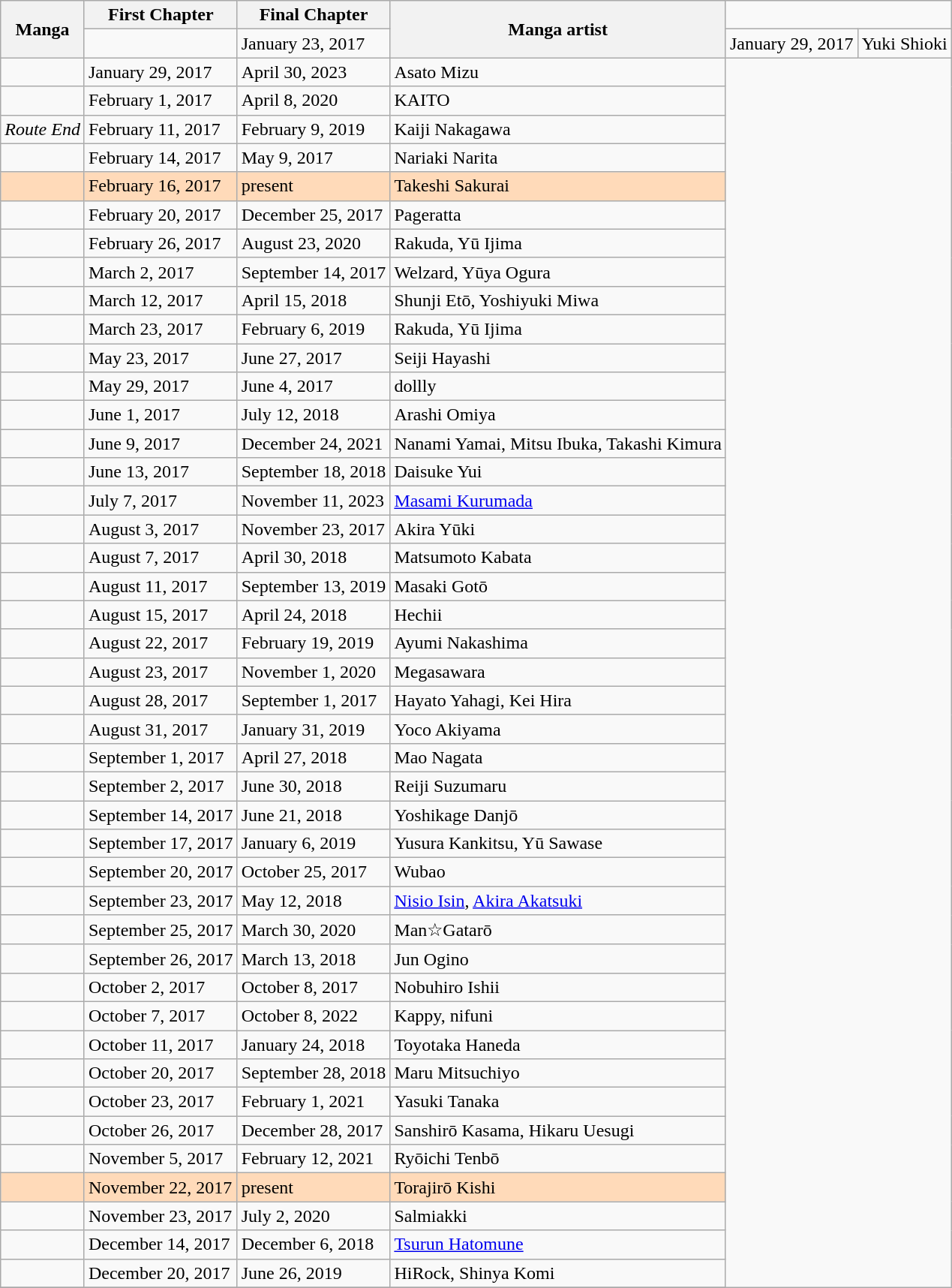<table class="wikitable sortable">
<tr>
<th rowspan="2" scope="col">Manga</th>
<th colspan="1" scope="col">First Chapter</th>
<th colspan="1" scope="col">Final Chapter</th>
<th rowspan="2" scope="col">Manga artist</th>
</tr>
<tr>
<td></td>
<td>January 23, 2017</td>
<td>January 29, 2017</td>
<td>Yuki Shioki</td>
</tr>
<tr>
<td></td>
<td>January 29, 2017</td>
<td>April 30, 2023</td>
<td>Asato Mizu</td>
</tr>
<tr>
<td></td>
<td>February 1, 2017</td>
<td>April 8, 2020</td>
<td>KAITO</td>
</tr>
<tr>
<td><em>Route End</em></td>
<td>February 11, 2017</td>
<td>February 9, 2019</td>
<td>Kaiji Nakagawa</td>
</tr>
<tr>
<td></td>
<td>February 14, 2017</td>
<td>May 9, 2017</td>
<td>Nariaki Narita</td>
</tr>
<tr style="background-color:#FFDAB9;">
<td></td>
<td>February 16, 2017</td>
<td>present</td>
<td>Takeshi Sakurai</td>
</tr>
<tr>
<td></td>
<td>February 20, 2017</td>
<td>December 25, 2017</td>
<td>Pageratta</td>
</tr>
<tr>
<td></td>
<td>February 26, 2017</td>
<td>August 23, 2020</td>
<td>Rakuda, Yū Ijima</td>
</tr>
<tr>
<td></td>
<td>March 2, 2017</td>
<td>September 14, 2017</td>
<td>Welzard, Yūya Ogura</td>
</tr>
<tr>
<td></td>
<td>March 12, 2017</td>
<td>April 15, 2018</td>
<td>Shunji Etō, Yoshiyuki Miwa</td>
</tr>
<tr>
<td></td>
<td>March 23, 2017</td>
<td>February 6, 2019</td>
<td>Rakuda, Yū Ijima</td>
</tr>
<tr>
<td></td>
<td>May 23, 2017</td>
<td>June 27, 2017</td>
<td>Seiji Hayashi</td>
</tr>
<tr>
<td></td>
<td>May 29, 2017</td>
<td>June 4, 2017</td>
<td>dollly</td>
</tr>
<tr>
<td></td>
<td>June 1, 2017</td>
<td>July 12, 2018</td>
<td>Arashi Omiya</td>
</tr>
<tr>
<td></td>
<td>June 9, 2017</td>
<td>December 24, 2021</td>
<td>Nanami Yamai, Mitsu Ibuka, Takashi Kimura</td>
</tr>
<tr>
<td></td>
<td>June 13, 2017</td>
<td>September 18, 2018</td>
<td>Daisuke Yui</td>
</tr>
<tr>
<td></td>
<td>July 7, 2017</td>
<td>November 11, 2023</td>
<td><a href='#'>Masami Kurumada</a></td>
</tr>
<tr>
<td></td>
<td>August 3, 2017</td>
<td>November 23, 2017</td>
<td>Akira Yūki</td>
</tr>
<tr>
<td></td>
<td>August 7, 2017</td>
<td>April 30, 2018</td>
<td>Matsumoto Kabata</td>
</tr>
<tr>
<td></td>
<td>August 11, 2017</td>
<td>September 13, 2019</td>
<td>Masaki Gotō</td>
</tr>
<tr>
<td></td>
<td>August 15, 2017</td>
<td>April 24, 2018</td>
<td>Hechii</td>
</tr>
<tr>
<td></td>
<td>August 22, 2017</td>
<td>February 19, 2019</td>
<td>Ayumi Nakashima</td>
</tr>
<tr>
<td></td>
<td>August 23, 2017</td>
<td>November 1, 2020</td>
<td>Megasawara</td>
</tr>
<tr>
<td></td>
<td>August 28, 2017</td>
<td>September 1, 2017</td>
<td>Hayato Yahagi, Kei Hira</td>
</tr>
<tr>
<td></td>
<td>August 31, 2017</td>
<td>January 31, 2019</td>
<td>Yoco Akiyama</td>
</tr>
<tr>
<td></td>
<td>September 1, 2017</td>
<td>April 27, 2018</td>
<td>Mao Nagata</td>
</tr>
<tr>
<td></td>
<td>September 2, 2017</td>
<td>June 30, 2018</td>
<td>Reiji Suzumaru</td>
</tr>
<tr>
<td></td>
<td>September 14, 2017</td>
<td>June 21, 2018</td>
<td>Yoshikage Danjō</td>
</tr>
<tr>
<td></td>
<td>September 17, 2017</td>
<td>January 6, 2019</td>
<td>Yusura Kankitsu, Yū Sawase</td>
</tr>
<tr>
<td></td>
<td>September 20, 2017</td>
<td>October 25, 2017</td>
<td>Wubao</td>
</tr>
<tr>
<td></td>
<td>September 23, 2017</td>
<td>May 12, 2018</td>
<td><a href='#'>Nisio Isin</a>, <a href='#'>Akira Akatsuki</a></td>
</tr>
<tr>
<td></td>
<td>September 25, 2017</td>
<td>March 30, 2020</td>
<td>Man☆Gatarō</td>
</tr>
<tr>
<td></td>
<td>September 26, 2017</td>
<td>March 13, 2018</td>
<td>Jun Ogino</td>
</tr>
<tr>
<td></td>
<td>October 2, 2017</td>
<td>October 8, 2017</td>
<td>Nobuhiro Ishii</td>
</tr>
<tr>
<td></td>
<td>October 7, 2017</td>
<td>October 8, 2022</td>
<td>Kappy, nifuni</td>
</tr>
<tr>
<td></td>
<td>October 11, 2017</td>
<td>January 24, 2018</td>
<td>Toyotaka Haneda</td>
</tr>
<tr>
<td></td>
<td>October 20, 2017</td>
<td>September 28, 2018</td>
<td>Maru Mitsuchiyo</td>
</tr>
<tr>
<td></td>
<td>October 23, 2017</td>
<td>February 1, 2021</td>
<td>Yasuki Tanaka</td>
</tr>
<tr>
<td></td>
<td>October 26, 2017</td>
<td>December 28, 2017</td>
<td>Sanshirō Kasama, Hikaru Uesugi</td>
</tr>
<tr>
<td></td>
<td>November 5, 2017</td>
<td>February 12, 2021</td>
<td>Ryōichi Tenbō</td>
</tr>
<tr style="background-color:#FFDAB9;">
<td></td>
<td>November 22, 2017</td>
<td>present</td>
<td>Torajirō Kishi</td>
</tr>
<tr>
<td></td>
<td>November 23, 2017</td>
<td>July 2, 2020</td>
<td>Salmiakki</td>
</tr>
<tr>
<td></td>
<td>December 14, 2017</td>
<td>December 6, 2018</td>
<td><a href='#'>Tsurun Hatomune</a></td>
</tr>
<tr>
<td></td>
<td>December 20, 2017</td>
<td>June 26, 2019</td>
<td>HiRock, Shinya Komi</td>
</tr>
<tr>
</tr>
</table>
